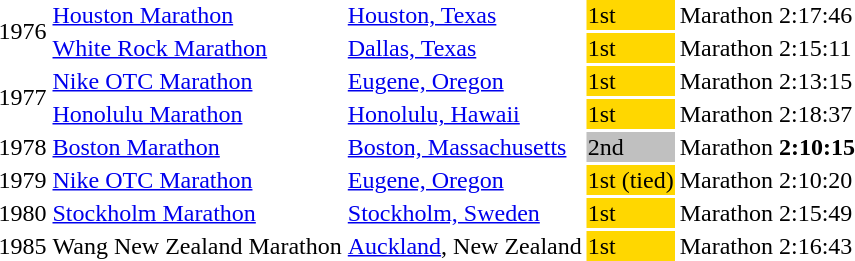<table>
<tr>
<td rowspan=2>1976</td>
<td><a href='#'>Houston Marathon</a></td>
<td><a href='#'>Houston, Texas</a></td>
<td bgcolor="gold">1st</td>
<td>Marathon</td>
<td>2:17:46</td>
</tr>
<tr>
<td><a href='#'>White Rock Marathon</a></td>
<td><a href='#'>Dallas, Texas</a></td>
<td bgcolor="gold">1st</td>
<td>Marathon</td>
<td>2:15:11</td>
</tr>
<tr>
<td rowspan=2>1977</td>
<td><a href='#'>Nike OTC Marathon</a></td>
<td><a href='#'>Eugene, Oregon</a></td>
<td bgcolor="gold">1st</td>
<td>Marathon</td>
<td>2:13:15</td>
</tr>
<tr>
<td><a href='#'>Honolulu Marathon</a></td>
<td><a href='#'>Honolulu, Hawaii</a></td>
<td bgcolor="gold">1st</td>
<td>Marathon</td>
<td>2:18:37</td>
</tr>
<tr>
<td>1978</td>
<td><a href='#'>Boston Marathon</a></td>
<td><a href='#'>Boston, Massachusetts</a></td>
<td bgcolor="silver">2nd</td>
<td>Marathon</td>
<td><strong>2:10:15</strong></td>
</tr>
<tr>
<td>1979</td>
<td><a href='#'>Nike OTC Marathon</a></td>
<td><a href='#'>Eugene, Oregon</a></td>
<td bgcolor="gold">1st (tied)</td>
<td>Marathon</td>
<td>2:10:20</td>
</tr>
<tr>
<td>1980</td>
<td><a href='#'>Stockholm Marathon</a></td>
<td><a href='#'>Stockholm, Sweden</a></td>
<td bgcolor="gold">1st</td>
<td>Marathon</td>
<td>2:15:49</td>
</tr>
<tr>
<td>1985</td>
<td>Wang New Zealand Marathon</td>
<td><a href='#'>Auckland</a>, New Zealand</td>
<td bgcolor="gold">1st</td>
<td>Marathon</td>
<td>2:16:43</td>
</tr>
</table>
